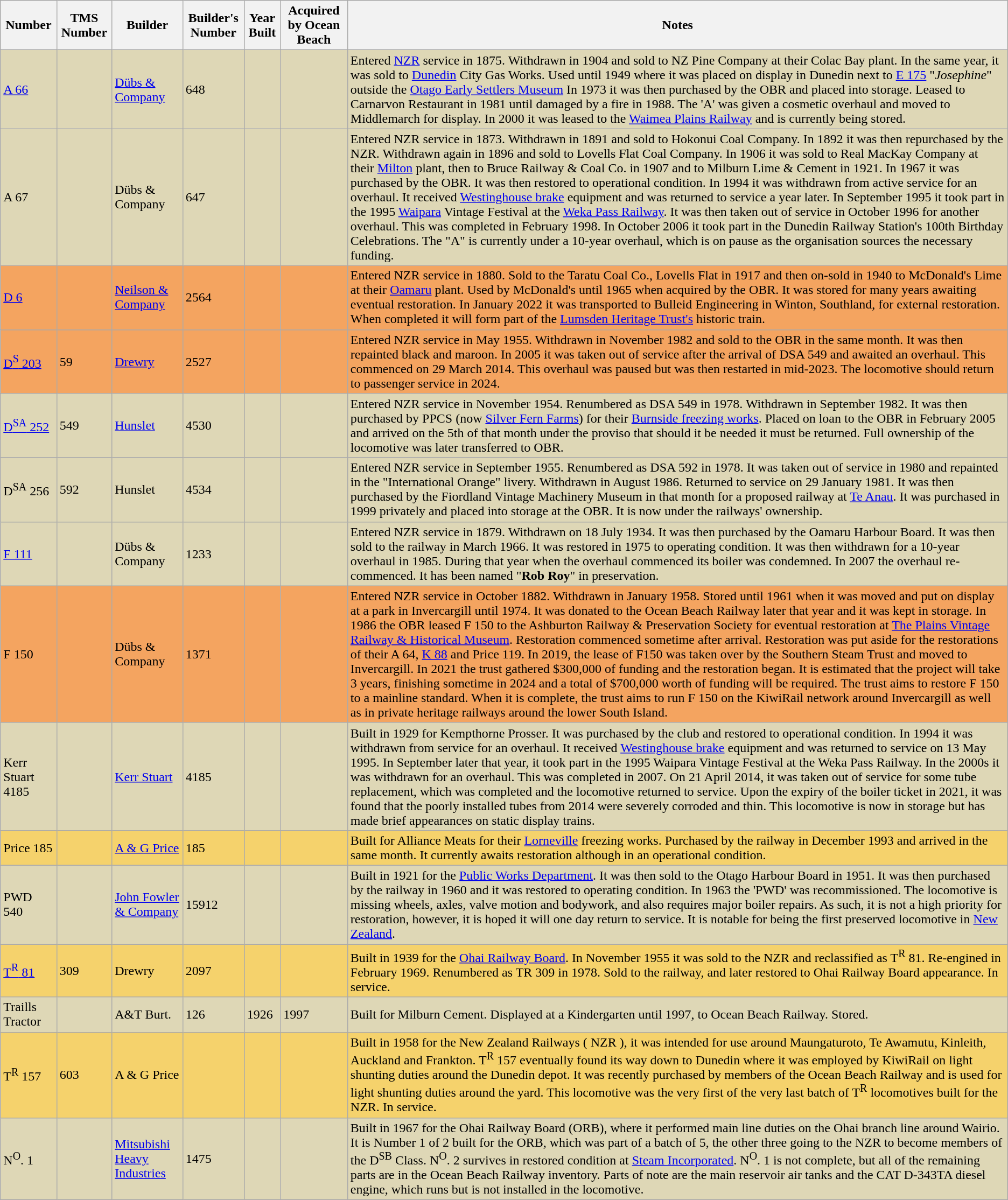<table class="sortable wikitable" border="1">
<tr>
<th>Number</th>
<th>TMS Number</th>
<th>Builder</th>
<th>Builder's Number</th>
<th>Year Built</th>
<th>Acquired by Ocean Beach</th>
<th>Notes</th>
</tr>
<tr style="background:#DED7B6;">
<td><a href='#'>A 66</a></td>
<td></td>
<td><a href='#'>Dübs & Company</a></td>
<td>648</td>
<td></td>
<td></td>
<td>Entered <a href='#'>NZR</a> service in 1875. Withdrawn in 1904 and sold to NZ Pine Company at their Colac Bay plant. In the same year, it was sold to <a href='#'>Dunedin</a> City Gas Works. Used until 1949 where it was placed on display in Dunedin next to <a href='#'>E 175</a> "<em>Josephine</em>" outside the <a href='#'>Otago Early Settlers Museum</a> In 1973 it was then purchased by the OBR and placed into storage. Leased to Carnarvon Restaurant in 1981 until damaged by a fire in 1988. The 'A' was given a cosmetic overhaul and moved to Middlemarch for display. In 2000 it was leased to the <a href='#'>Waimea Plains Railway</a> and is currently being stored.</td>
</tr>
<tr style="background:#DED7B6;">
<td>A 67</td>
<td></td>
<td>Dübs & Company</td>
<td>647</td>
<td></td>
<td></td>
<td>Entered NZR service in 1873. Withdrawn in 1891 and sold to Hokonui Coal Company. In 1892 it was then repurchased by the NZR. Withdrawn again in 1896 and sold to Lovells Flat Coal Company. In 1906 it was sold to Real MacKay Company at their <a href='#'>Milton</a> plant, then to Bruce Railway & Coal Co. in 1907 and to Milburn Lime & Cement in 1921. In 1967 it was purchased by the OBR. It was then restored to operational condition. In 1994 it was withdrawn from active service for an overhaul. It received <a href='#'>Westinghouse brake</a> equipment and was returned to service a year later. In September 1995 it took part in the 1995 <a href='#'>Waipara</a> Vintage Festival at the <a href='#'>Weka Pass Railway</a>. It was then taken out of service in October 1996 for another overhaul. This was completed in February 1998. In October 2006 it took part in the Dunedin Railway Station's 100th Birthday Celebrations. The "A" is currently under a 10-year overhaul, which is on pause as the organisation sources the necessary funding. </td>
</tr>
<tr style="background:#f4a460;">
<td><a href='#'>D 6</a></td>
<td></td>
<td><a href='#'>Neilson & Company</a></td>
<td>2564</td>
<td></td>
<td></td>
<td>Entered NZR service in 1880. Sold to the Taratu Coal Co., Lovells Flat in 1917 and then on-sold in 1940 to McDonald's Lime at their <a href='#'>Oamaru</a> plant. Used by McDonald's until 1965 when acquired by the OBR. It was stored for many years awaiting eventual restoration. In January 2022 it was transported to Bulleid Engineering in Winton, Southland, for external restoration. When completed it will form part of the <a href='#'>Lumsden Heritage Trust's</a> historic train.</td>
</tr>
<tr style="background:#f4a460;">
<td><a href='#'>D<sup>S</sup> 203</a></td>
<td>59</td>
<td><a href='#'>Drewry</a></td>
<td>2527</td>
<td></td>
<td></td>
<td>Entered NZR service in May 1955. Withdrawn in November 1982 and sold to the OBR in the same month. It was then repainted black and maroon. In 2005 it was taken out of service after the arrival of DSA 549 and awaited an overhaul. This commenced on 29 March 2014. This overhaul was paused but was then restarted in mid-2023. The locomotive should return to passenger service in 2024. </td>
</tr>
<tr style="background:#DED7B6;">
<td><a href='#'>D<sup>SA</sup> 252</a></td>
<td>549</td>
<td><a href='#'>Hunslet</a></td>
<td>4530</td>
<td></td>
<td></td>
<td>Entered NZR service in November 1954. Renumbered as DSA 549 in 1978. Withdrawn in September 1982. It was then purchased by PPCS (now <a href='#'>Silver Fern Farms</a>) for their <a href='#'>Burnside freezing works</a>. Placed on loan to the OBR in February 2005 and arrived on the 5th of that month under the proviso that should it be needed it must be returned. Full ownership of the locomotive was later transferred to OBR.</td>
</tr>
<tr style="background:#DED7B6;">
<td>D<sup>SA</sup> 256</td>
<td>592</td>
<td>Hunslet</td>
<td>4534</td>
<td></td>
<td></td>
<td>Entered NZR service in September 1955. Renumbered as DSA 592 in 1978. It was taken out of service in 1980 and repainted in the "International Orange" livery. Withdrawn in August 1986. Returned to service on 29 January 1981. It was then purchased by the Fiordland Vintage Machinery Museum in that month for a proposed railway at <a href='#'>Te Anau</a>. It was purchased in 1999 privately and placed into storage at the OBR. It is now under the railways' ownership.</td>
</tr>
<tr style="background:#DED7B6;">
<td><a href='#'>F 111</a></td>
<td></td>
<td>Dübs & Company</td>
<td>1233</td>
<td></td>
<td></td>
<td>Entered NZR service in 1879. Withdrawn on 18 July 1934. It was then purchased by the Oamaru Harbour Board. It was then sold to the railway in March 1966. It was restored in 1975 to operating condition. It was then withdrawn for a 10-year overhaul in 1985. During that year when the overhaul commenced its boiler was condemned. In 2007 the overhaul re-commenced. It has been named "<strong>Rob Roy</strong>" in preservation.</td>
</tr>
<tr style="background:#f4a460;">
<td>F 150</td>
<td></td>
<td>Dübs & Company</td>
<td>1371</td>
<td></td>
<td></td>
<td>Entered NZR service in October 1882. Withdrawn in January 1958. Stored until 1961 when it was moved and put on display at a park in Invercargill until 1974. It was donated to the Ocean Beach Railway later that year and it was kept in storage. In 1986 the OBR leased F 150 to the Ashburton Railway & Preservation Society for eventual restoration at <a href='#'>The Plains Vintage Railway & Historical Museum</a>. Restoration commenced sometime after arrival. Restoration was put aside for the restorations of their A 64, <a href='#'>K 88</a> and Price 119. In 2019, the lease of F150 was taken over by the Southern Steam Trust and moved to Invercargill. In 2021 the trust gathered $300,000 of funding and the restoration began. It is estimated that the project will take 3 years, finishing sometime in 2024 and a total of $700,000 worth of funding will be required. The trust aims to restore F 150 to a mainline standard. When it is complete, the trust aims to run F 150 on the KiwiRail network around Invercargill as well as in private heritage railways around the lower South Island. </td>
</tr>
<tr style="background:#DED7B6;">
<td>Kerr Stuart 4185</td>
<td></td>
<td><a href='#'>Kerr Stuart</a></td>
<td>4185</td>
<td></td>
<td></td>
<td>Built in 1929 for Kempthorne Prosser. It was purchased by the club and restored to operational condition. In 1994 it was withdrawn from service for an overhaul. It received <a href='#'>Westinghouse brake</a> equipment and was returned to service on 13 May 1995. In September later that year, it took part in the 1995 Waipara Vintage Festival at the Weka Pass Railway. In the 2000s it was withdrawn for an overhaul. This was completed in 2007. On 21 April 2014, it was taken out of service for some tube replacement, which was completed and the locomotive returned to service. Upon the expiry of the boiler ticket in 2021, it was found that the poorly installed tubes from 2014 were severely corroded and thin. This locomotive is now in storage but has made brief appearances on static display trains.</td>
</tr>
<tr style="background:#F5D26C;">
<td>Price 185</td>
<td></td>
<td><a href='#'>A & G Price</a></td>
<td>185</td>
<td></td>
<td></td>
<td>Built for Alliance Meats for their <a href='#'>Lorneville</a> freezing works. Purchased by the railway in December 1993 and arrived in the same month. It currently awaits restoration although in an operational condition.</td>
</tr>
<tr style="background:#DED7B6;">
<td>PWD 540</td>
<td></td>
<td><a href='#'>John Fowler & Company</a></td>
<td>15912</td>
<td></td>
<td></td>
<td>Built in 1921 for the <a href='#'>Public Works Department</a>. It was then sold to the Otago Harbour Board in 1951. It was then purchased by the railway in 1960 and it was restored to operating condition. In 1963 the 'PWD' was recommissioned. The locomotive is missing wheels, axles, valve motion and bodywork, and also requires major boiler repairs. As such, it is not a high priority for restoration, however, it is hoped it will one day return to service. It is notable for being the first preserved locomotive in <a href='#'>New Zealand</a>.</td>
</tr>
<tr style="background:#F5D26C;">
<td><a href='#'>T<sup>R</sup> 81</a></td>
<td>309</td>
<td>Drewry</td>
<td>2097</td>
<td></td>
<td></td>
<td>Built in 1939 for the <a href='#'>Ohai Railway Board</a>. In November 1955 it was sold to the NZR and reclassified as T<sup>R</sup> 81. Re-engined in February 1969. Renumbered as TR 309 in 1978. Sold to the railway, and later restored to Ohai Railway Board appearance. In service.</td>
</tr>
<tr style="background:#DED7B6;">
<td>Traills Tractor</td>
<td></td>
<td>A&T Burt.</td>
<td>126</td>
<td>1926</td>
<td>1997</td>
<td>Built for Milburn Cement. Displayed at a Kindergarten until 1997, to Ocean Beach Railway. Stored.</td>
</tr>
<tr style="background:#F5D26C;">
<td>T<sup>R</sup> 157</td>
<td>603</td>
<td>A & G Price</td>
<td></td>
<td></td>
<td></td>
<td>Built in 1958 for the New Zealand Railways ( NZR ), it was intended for use around Maungaturoto, Te Awamutu, Kinleith, Auckland and Frankton. T<sup>R</sup> 157 eventually found its way down to Dunedin where it was employed by KiwiRail on light shunting duties around the Dunedin depot. It was recently purchased by members of the Ocean Beach Railway and is used for light shunting duties around the yard. This locomotive was the very first of the very last batch of T<sup>R</sup> locomotives built for the NZR. In service.</td>
</tr>
<tr style="background:#DED7B6;">
<td>N<sup>O</sup>. 1</td>
<td></td>
<td><a href='#'>Mitsubishi Heavy Industries</a></td>
<td>1475</td>
<td></td>
<td></td>
<td>Built in 1967 for the Ohai Railway Board (ORB), where it performed main line duties on the Ohai branch line around Wairio. It is Number 1 of 2 built for the ORB, which was part of a batch of 5, the other three going to the NZR to become members of the D<sup>SB</sup> Class. N<sup>O</sup>. 2 survives in restored condition at <a href='#'>Steam Incorporated</a>. N<sup>O</sup>. 1 is not complete, but all of the remaining parts are in the Ocean Beach Railway inventory. Parts of note are the main reservoir air tanks and the CAT D-343TA diesel engine, which runs but is not installed in the locomotive.</td>
</tr>
</table>
